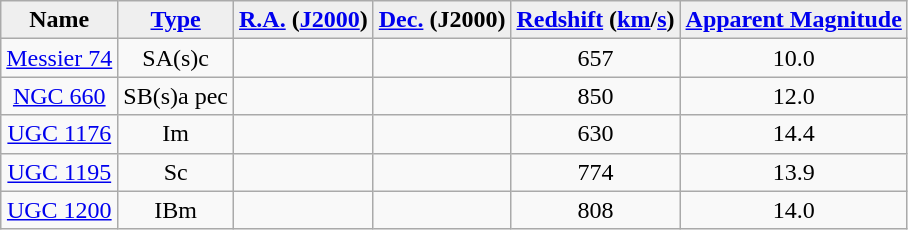<table class="wikitable" style="text-align:center;border-collapse:collapse;" cellpadding="2">
<tr>
<th style="background:#efefef;">Name</th>
<th style="background:#efefef;"><a href='#'>Type</a></th>
<th style="background:#efefef;"><a href='#'>R.A.</a> (<a href='#'>J2000</a>)</th>
<th style="background:#efefef;"><a href='#'>Dec.</a> (J2000)</th>
<th style="background:#efefef;"><a href='#'>Redshift</a> (<a href='#'>km</a>/<a href='#'>s</a>)</th>
<th style="background:#efefef;"><a href='#'>Apparent Magnitude</a></th>
</tr>
<tr>
<td><a href='#'>Messier 74</a></td>
<td>SA(s)c</td>
<td></td>
<td></td>
<td>657</td>
<td>10.0</td>
</tr>
<tr>
<td><a href='#'>NGC 660</a></td>
<td>SB(s)a pec</td>
<td></td>
<td></td>
<td>850</td>
<td>12.0</td>
</tr>
<tr>
<td><a href='#'>UGC 1176</a></td>
<td>Im</td>
<td></td>
<td></td>
<td>630</td>
<td>14.4</td>
</tr>
<tr>
<td><a href='#'>UGC 1195</a></td>
<td>Sc</td>
<td></td>
<td></td>
<td>774</td>
<td>13.9</td>
</tr>
<tr>
<td><a href='#'>UGC 1200</a></td>
<td>IBm</td>
<td></td>
<td></td>
<td>808</td>
<td>14.0</td>
</tr>
</table>
